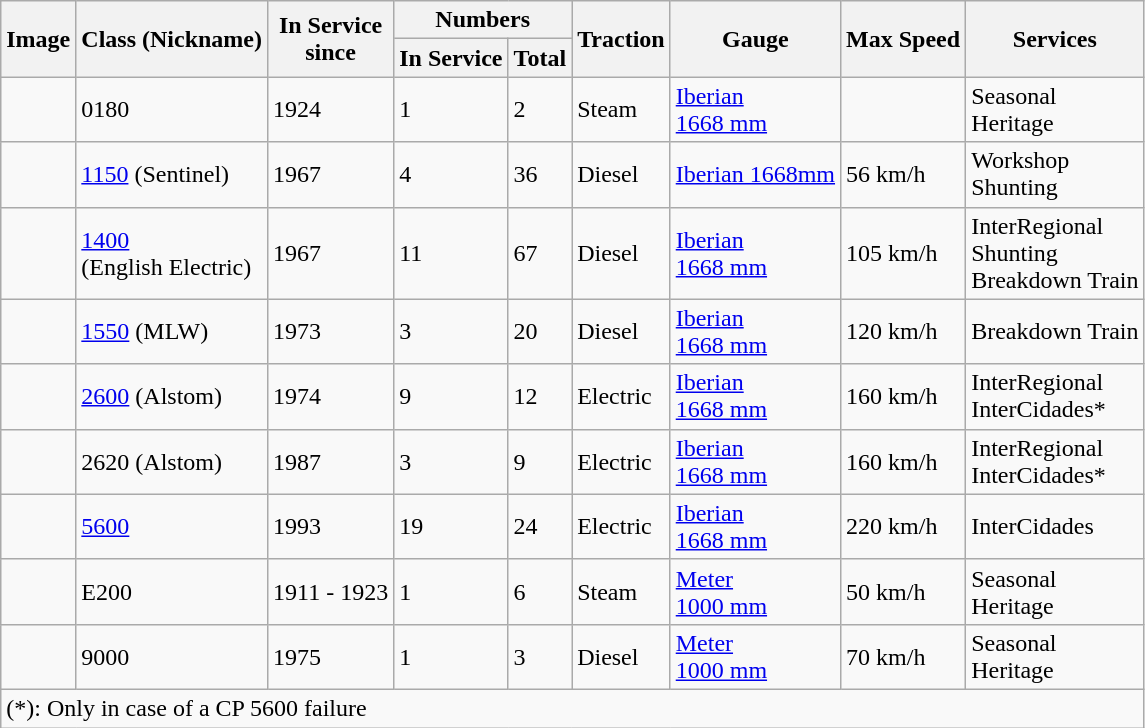<table class="wikitable sortable">
<tr>
<th rowspan="2">Image</th>
<th rowspan="2">Class (Nickname)</th>
<th rowspan="2">In Service<br>since</th>
<th colspan="2">Numbers</th>
<th rowspan="2">Traction</th>
<th rowspan="2">Gauge</th>
<th rowspan="2">Max Speed</th>
<th rowspan="2">Services</th>
</tr>
<tr>
<th scope="col">In Service</th>
<th>Total</th>
</tr>
<tr>
<td></td>
<td>0180</td>
<td>1924</td>
<td>1</td>
<td>2</td>
<td>Steam</td>
<td><a href='#'>Iberian</a><br><a href='#'>1668 mm</a></td>
<td></td>
<td>Seasonal<br>Heritage</td>
</tr>
<tr>
<td></td>
<td><a href='#'>1150</a> (Sentinel)</td>
<td>1967</td>
<td>4</td>
<td>36</td>
<td>Diesel</td>
<td><a href='#'>Iberian 1668mm</a></td>
<td>56 km/h</td>
<td>Workshop<br>Shunting</td>
</tr>
<tr>
<td></td>
<td><a href='#'>1400</a><br>(English Electric)</td>
<td>1967</td>
<td>11</td>
<td>67</td>
<td>Diesel</td>
<td><a href='#'>Iberian</a><br><a href='#'>1668 mm</a></td>
<td>105 km/h</td>
<td>InterRegional<br>Shunting<br>Breakdown Train</td>
</tr>
<tr>
<td></td>
<td><a href='#'>1550</a> (MLW)</td>
<td>1973</td>
<td>3</td>
<td>20</td>
<td>Diesel</td>
<td><a href='#'>Iberian</a><br><a href='#'>1668 mm</a></td>
<td>120 km/h</td>
<td>Breakdown Train</td>
</tr>
<tr>
<td></td>
<td><a href='#'>2600</a> (Alstom)</td>
<td>1974</td>
<td>9</td>
<td>12</td>
<td>Electric</td>
<td><a href='#'>Iberian</a><br><a href='#'>1668 mm</a></td>
<td>160 km/h</td>
<td>InterRegional<br>InterCidades*</td>
</tr>
<tr>
<td></td>
<td>2620 (Alstom)</td>
<td>1987</td>
<td>3</td>
<td>9</td>
<td>Electric</td>
<td><a href='#'>Iberian</a><br><a href='#'>1668 mm</a></td>
<td>160 km/h</td>
<td>InterRegional<br>InterCidades*</td>
</tr>
<tr>
<td></td>
<td><a href='#'>5600</a></td>
<td>1993</td>
<td>19</td>
<td>24</td>
<td>Electric</td>
<td><a href='#'>Iberian</a><br><a href='#'>1668 mm</a></td>
<td>220 km/h</td>
<td>InterCidades</td>
</tr>
<tr>
<td></td>
<td>E200</td>
<td>1911 - 1923</td>
<td>1</td>
<td>6</td>
<td>Steam</td>
<td><a href='#'>Meter</a><br><a href='#'>1000 mm</a></td>
<td>50 km/h</td>
<td>Seasonal<br>Heritage</td>
</tr>
<tr>
<td></td>
<td>9000</td>
<td>1975</td>
<td>1</td>
<td>3</td>
<td>Diesel</td>
<td><a href='#'>Meter</a><br><a href='#'>1000 mm</a></td>
<td>70 km/h</td>
<td>Seasonal<br>Heritage</td>
</tr>
<tr>
<td colspan="9">(*): Only in case of a CP 5600 failure</td>
</tr>
</table>
